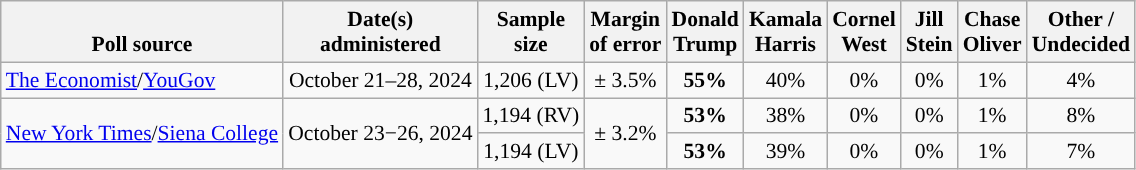<table class="wikitable sortable mw-datatable" style="font-size:90%;text-align:center;line-height:17px">
<tr valign=bottom>
<th>Poll source</th>
<th>Date(s)<br>administered</th>
<th>Sample<br>size</th>
<th>Margin<br>of error</th>
<th class="unsortable">Donald<br>Trump<br></th>
<th class="unsortable">Kamala<br>Harris<br></th>
<th class="unsortable">Cornel<br>West<br></th>
<th class="unsortable">Jill<br>Stein<br></th>
<th class="unsortable">Chase<br>Oliver<br></th>
<th class="unsortable">Other /<br>Undecided</th>
</tr>
<tr>
<td style="text-align:left;"><a href='#'>The Economist</a>/<a href='#'>YouGov</a></td>
<td data-sort-value="2024-10-28">October 21–28, 2024</td>
<td>1,206 (LV)</td>
<td>± 3.5%</td>
<td style="background-color:"><strong>55%</strong></td>
<td>40%</td>
<td>0%</td>
<td>0%</td>
<td>1%</td>
<td>4%</td>
</tr>
<tr>
<td style="text-align:left;" rowspan="2"><a href='#'>New York Times</a>/<a href='#'>Siena College</a></td>
<td rowspan="2">October 23−26, 2024</td>
<td>1,194 (RV)</td>
<td rowspan="2">± 3.2%</td>
<td style="background-color:"><strong>53%</strong></td>
<td>38%</td>
<td>0%</td>
<td>0%</td>
<td>1%</td>
<td>8%</td>
</tr>
<tr>
<td>1,194 (LV)</td>
<td style="background-color:"><strong>53%</strong></td>
<td>39%</td>
<td>0%</td>
<td>0%</td>
<td>1%</td>
<td>7%</td>
</tr>
</table>
